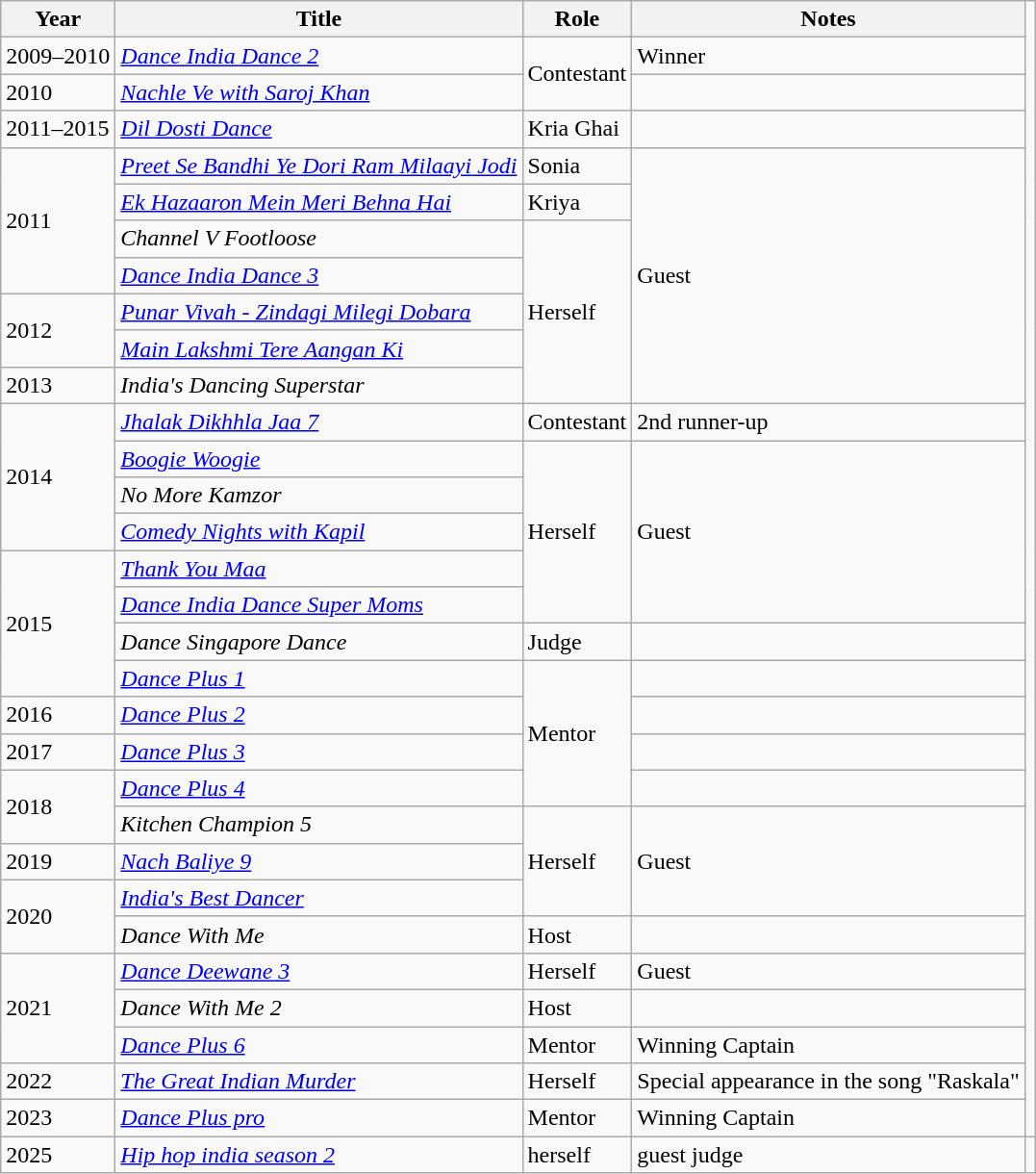<table class="wikitable sortable">
<tr>
<th>Year</th>
<th>Title</th>
<th>Role</th>
<th>Notes</th>
</tr>
<tr>
<td>2009–2010</td>
<td><em><a href='#'>Dance India Dance 2</a></em></td>
<td rowspan=2>Contestant</td>
<td>Winner</td>
</tr>
<tr>
<td>2010</td>
<td><em><a href='#'>Nachle Ve with Saroj Khan</a></em></td>
<td></td>
</tr>
<tr>
<td>2011–2015</td>
<td><em><a href='#'>Dil Dosti Dance</a></em></td>
<td>Kria Ghai</td>
<td></td>
</tr>
<tr>
<td rowspan="4">2011</td>
<td><em><a href='#'>Preet Se Bandhi Ye Dori Ram Milaayi Jodi</a></em></td>
<td>Sonia</td>
<td rowspan=7>Guest</td>
</tr>
<tr>
<td><em><a href='#'>Ek Hazaaron Mein Meri Behna Hai</a></em></td>
<td>Kriya</td>
</tr>
<tr>
<td><em>Channel V Footloose</em></td>
<td rowspan=5>Herself</td>
</tr>
<tr>
<td><em><a href='#'>Dance India Dance 3</a></em></td>
</tr>
<tr>
<td rowspan="2">2012</td>
<td><em><a href='#'>Punar Vivah - Zindagi Milegi Dobara</a></em></td>
</tr>
<tr>
<td><em><a href='#'>Main Lakshmi Tere Aangan Ki</a></em></td>
</tr>
<tr>
<td>2013</td>
<td><em>India's Dancing Superstar</em></td>
</tr>
<tr>
<td rowspan="4">2014</td>
<td><em><a href='#'>Jhalak Dikhhla Jaa 7</a></em></td>
<td>Contestant</td>
<td>2nd runner-up</td>
</tr>
<tr>
<td><em><a href='#'>Boogie Woogie</a></em></td>
<td rowspan=5>Herself</td>
<td rowspan=5>Guest</td>
</tr>
<tr>
<td><em>No More Kamzor</em></td>
</tr>
<tr>
<td><em><a href='#'>Comedy Nights with Kapil</a></em></td>
</tr>
<tr>
<td rowspan="4">2015</td>
<td><em><a href='#'>Thank You Maa</a></em></td>
</tr>
<tr>
<td><em><a href='#'>Dance India Dance Super Moms</a></em></td>
</tr>
<tr>
<td><em>Dance Singapore Dance</em></td>
<td>Judge</td>
<td></td>
</tr>
<tr>
<td><em><a href='#'>Dance Plus 1</a></em></td>
<td rowspan=4>Mentor</td>
<td></td>
</tr>
<tr>
<td>2016</td>
<td><em><a href='#'>Dance Plus 2</a></em></td>
<td></td>
</tr>
<tr>
<td>2017</td>
<td><em><a href='#'>Dance Plus 3</a></em></td>
<td></td>
</tr>
<tr>
<td rowspan="2">2018</td>
<td><em><a href='#'>Dance Plus 4</a></em></td>
<td></td>
</tr>
<tr>
<td><em>Kitchen Champion 5</em></td>
<td rowspan=3>Herself</td>
<td rowspan=3>Guest</td>
</tr>
<tr>
<td>2019</td>
<td><em><a href='#'>Nach Baliye 9</a></em></td>
</tr>
<tr>
<td rowspan="2">2020</td>
<td><em><a href='#'>India's Best Dancer</a></em></td>
</tr>
<tr>
<td><em>Dance With Me</em></td>
<td>Host</td>
<td></td>
</tr>
<tr>
<td rowspan="3">2021</td>
<td><em><a href='#'>Dance Deewane 3</a></em></td>
<td>Herself</td>
<td>Guest</td>
</tr>
<tr>
<td><em>Dance With Me 2</em></td>
<td>Host</td>
<td></td>
</tr>
<tr>
<td><em><a href='#'>Dance Plus 6</a></em></td>
<td>Mentor</td>
<td>Winning Captain</td>
</tr>
<tr>
<td>2022</td>
<td><em><a href='#'>The Great Indian Murder</a></em></td>
<td>Herself</td>
<td>Special appearance in the song "Raskala"</td>
</tr>
<tr>
<td>2023</td>
<td><em><a href='#'>Dance Plus pro</a></em></td>
<td>Mentor</td>
<td>Winning Captain</td>
</tr>
<tr>
<td>2025</td>
<td><em><a href='#'>Hip hop india season 2</a></em></td>
<td>herself</td>
<td>guest judge</td>
<td></td>
</tr>
</table>
